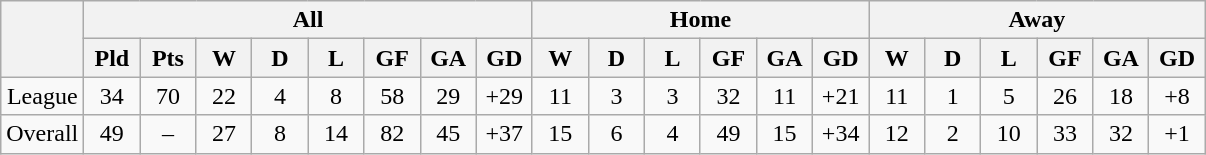<table class="wikitable" style="text-align:center">
<tr>
<th rowspan=2></th>
<th colspan=8>All</th>
<th colspan=6>Home</th>
<th colspan=6>Away</th>
</tr>
<tr>
<th width=30>Pld</th>
<th width=30>Pts</th>
<th width=30>W</th>
<th width=30>D</th>
<th width=30>L</th>
<th width=30>GF</th>
<th width=30>GA</th>
<th width=30>GD</th>
<th width=30>W</th>
<th width=30>D</th>
<th width=30>L</th>
<th width=30>GF</th>
<th width=30>GA</th>
<th width=30>GD</th>
<th width=30>W</th>
<th width=30>D</th>
<th width=30>L</th>
<th width=30>GF</th>
<th width=30>GA</th>
<th width=30>GD</th>
</tr>
<tr>
<td>League</td>
<td>34</td>
<td>70</td>
<td>22</td>
<td>4</td>
<td>8</td>
<td>58</td>
<td>29</td>
<td>+29</td>
<td>11</td>
<td>3</td>
<td>3</td>
<td>32</td>
<td>11</td>
<td>+21</td>
<td>11</td>
<td>1</td>
<td>5</td>
<td>26</td>
<td>18</td>
<td>+8</td>
</tr>
<tr>
<td>Overall</td>
<td>49</td>
<td>–</td>
<td>27</td>
<td>8</td>
<td>14</td>
<td>82</td>
<td>45</td>
<td>+37</td>
<td>15</td>
<td>6</td>
<td>4</td>
<td>49</td>
<td>15</td>
<td>+34</td>
<td>12</td>
<td>2</td>
<td>10</td>
<td>33</td>
<td>32</td>
<td>+1</td>
</tr>
</table>
